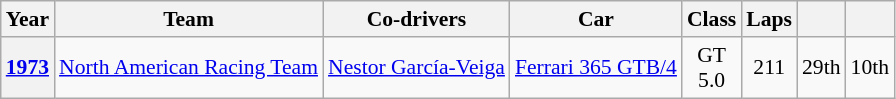<table class="wikitable" style="text-align:center; font-size:90%">
<tr>
<th>Year</th>
<th>Team</th>
<th>Co-drivers</th>
<th>Car</th>
<th>Class</th>
<th>Laps</th>
<th></th>
<th></th>
</tr>
<tr>
<th><a href='#'>1973</a></th>
<td align="left"> <a href='#'>North American Racing Team</a></td>
<td align="left"> <a href='#'>Nestor García-Veiga</a></td>
<td align="left"><a href='#'>Ferrari 365 GTB/4</a></td>
<td>GT<br>5.0</td>
<td>211</td>
<td>29th</td>
<td>10th</td>
</tr>
</table>
